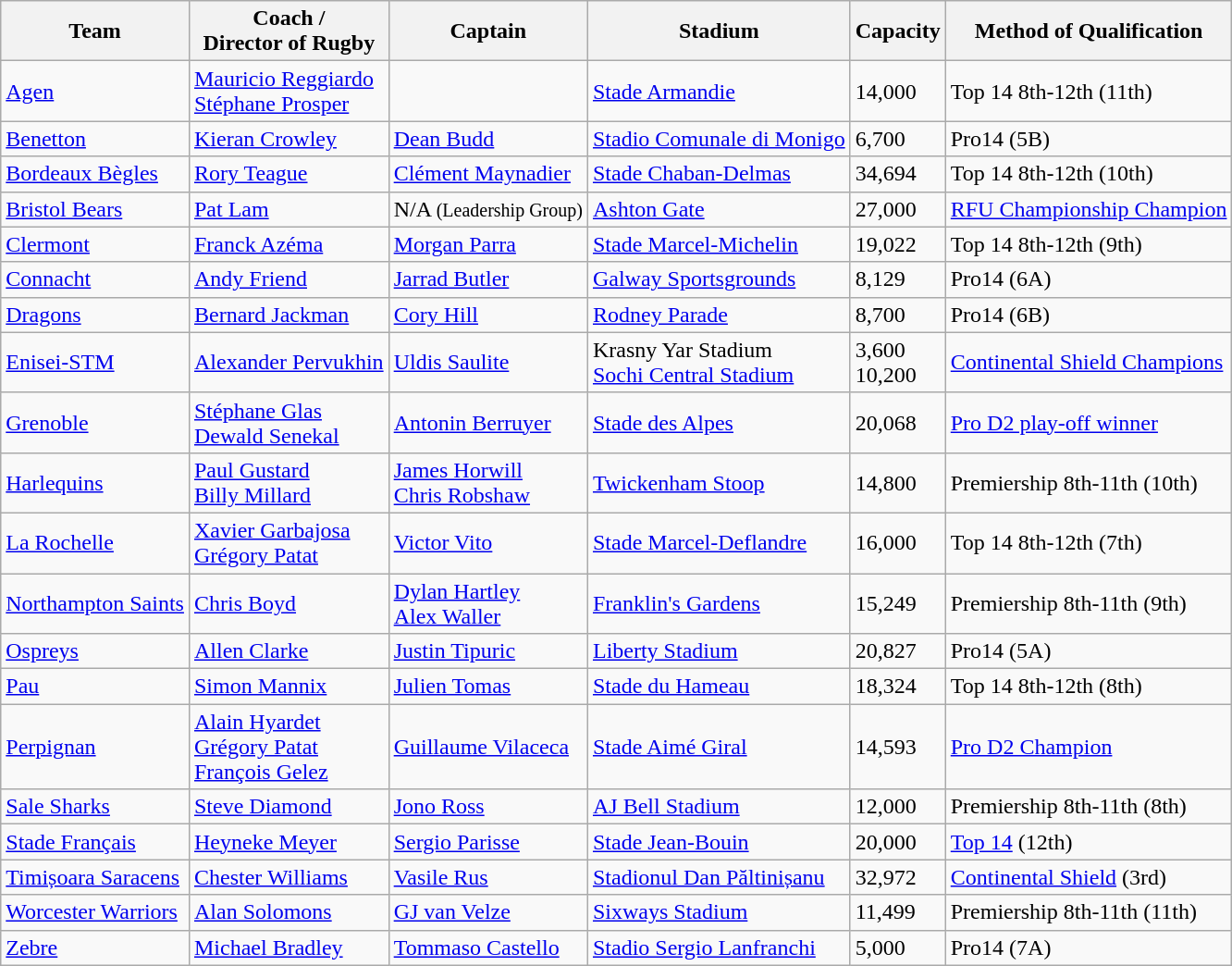<table class="wikitable sortable">
<tr>
<th>Team</th>
<th>Coach /<br>Director of Rugby</th>
<th>Captain</th>
<th>Stadium</th>
<th>Capacity</th>
<th>Method of Qualification</th>
</tr>
<tr>
<td> <a href='#'>Agen</a></td>
<td> <a href='#'>Mauricio Reggiardo</a><br> <a href='#'>Stéphane Prosper</a></td>
<td></td>
<td><a href='#'>Stade Armandie</a></td>
<td>14,000</td>
<td>Top 14 8th-12th (11th)</td>
</tr>
<tr>
<td> <a href='#'>Benetton</a></td>
<td> <a href='#'>Kieran Crowley</a></td>
<td> <a href='#'>Dean Budd</a></td>
<td><a href='#'>Stadio Comunale di Monigo</a></td>
<td>6,700</td>
<td>Pro14 (5B)</td>
</tr>
<tr>
<td> <a href='#'>Bordeaux Bègles</a></td>
<td> <a href='#'>Rory Teague</a></td>
<td> <a href='#'>Clément Maynadier</a></td>
<td><a href='#'>Stade Chaban-Delmas</a></td>
<td>34,694</td>
<td>Top 14 8th-12th (10th)</td>
</tr>
<tr>
<td> <a href='#'>Bristol Bears</a></td>
<td> <a href='#'>Pat Lam</a></td>
<td>N/A <small>(Leadership Group)</small></td>
<td><a href='#'>Ashton Gate</a></td>
<td>27,000</td>
<td><a href='#'>RFU Championship Champion</a></td>
</tr>
<tr>
<td> <a href='#'>Clermont</a></td>
<td> <a href='#'>Franck Azéma</a></td>
<td> <a href='#'>Morgan Parra</a></td>
<td><a href='#'>Stade Marcel-Michelin</a></td>
<td>19,022</td>
<td>Top 14 8th-12th (9th)</td>
</tr>
<tr>
<td> <a href='#'>Connacht</a></td>
<td> <a href='#'>Andy Friend</a></td>
<td> <a href='#'>Jarrad Butler</a></td>
<td><a href='#'>Galway Sportsgrounds</a></td>
<td>8,129</td>
<td>Pro14 (6A)</td>
</tr>
<tr>
<td> <a href='#'>Dragons</a></td>
<td> <a href='#'>Bernard Jackman</a></td>
<td> <a href='#'>Cory Hill</a></td>
<td><a href='#'>Rodney Parade</a></td>
<td>8,700</td>
<td>Pro14 (6B)</td>
</tr>
<tr>
<td> <a href='#'>Enisei-STM</a></td>
<td> <a href='#'>Alexander Pervukhin</a></td>
<td> <a href='#'>Uldis Saulite</a></td>
<td>Krasny Yar Stadium<br><a href='#'>Sochi Central Stadium</a></td>
<td>3,600<br>10,200</td>
<td><a href='#'>Continental Shield Champions</a></td>
</tr>
<tr>
<td> <a href='#'>Grenoble</a></td>
<td> <a href='#'>Stéphane Glas</a><br> <a href='#'>Dewald Senekal</a></td>
<td> <a href='#'>Antonin Berruyer</a></td>
<td><a href='#'>Stade des Alpes</a></td>
<td>20,068</td>
<td><a href='#'>Pro D2 play-off winner</a></td>
</tr>
<tr>
<td> <a href='#'>Harlequins</a></td>
<td> <a href='#'>Paul Gustard</a><br> <a href='#'>Billy Millard</a></td>
<td> <a href='#'>James Horwill</a><br> <a href='#'>Chris Robshaw</a></td>
<td><a href='#'>Twickenham Stoop</a></td>
<td>14,800</td>
<td>Premiership 8th-11th (10th)</td>
</tr>
<tr>
<td> <a href='#'>La Rochelle</a></td>
<td> <a href='#'>Xavier Garbajosa</a><br> <a href='#'>Grégory Patat</a></td>
<td> <a href='#'>Victor Vito</a></td>
<td><a href='#'>Stade Marcel-Deflandre</a></td>
<td>16,000</td>
<td>Top 14 8th-12th (7th)</td>
</tr>
<tr>
<td> <a href='#'>Northampton Saints</a></td>
<td>  <a href='#'>Chris Boyd</a></td>
<td> <a href='#'>Dylan Hartley</a><br> <a href='#'>Alex Waller</a></td>
<td><a href='#'>Franklin's Gardens</a></td>
<td>15,249</td>
<td>Premiership 8th-11th (9th)</td>
</tr>
<tr>
<td> <a href='#'>Ospreys</a></td>
<td> <a href='#'>Allen Clarke</a></td>
<td> <a href='#'>Justin Tipuric</a></td>
<td><a href='#'>Liberty Stadium</a></td>
<td>20,827</td>
<td>Pro14 (5A) </td>
</tr>
<tr>
<td> <a href='#'>Pau</a></td>
<td> <a href='#'>Simon Mannix</a></td>
<td> <a href='#'>Julien Tomas</a></td>
<td><a href='#'>Stade du Hameau</a></td>
<td>18,324</td>
<td>Top 14 8th-12th (8th)</td>
</tr>
<tr>
<td> <a href='#'>Perpignan</a></td>
<td> <a href='#'>Alain Hyardet</a><br> <a href='#'>Grégory Patat</a><br> <a href='#'>François Gelez</a></td>
<td> <a href='#'>Guillaume Vilaceca</a></td>
<td><a href='#'>Stade Aimé Giral</a></td>
<td>14,593</td>
<td><a href='#'>Pro D2 Champion</a></td>
</tr>
<tr>
<td> <a href='#'>Sale Sharks</a></td>
<td> <a href='#'>Steve Diamond</a></td>
<td> <a href='#'>Jono Ross</a></td>
<td><a href='#'>AJ Bell Stadium</a></td>
<td>12,000</td>
<td>Premiership 8th-11th (8th)</td>
</tr>
<tr>
<td> <a href='#'>Stade Français</a></td>
<td> <a href='#'>Heyneke Meyer</a></td>
<td> <a href='#'>Sergio Parisse</a></td>
<td><a href='#'>Stade Jean-Bouin</a></td>
<td>20,000</td>
<td><a href='#'>Top 14</a> (12th)</td>
</tr>
<tr>
<td> <a href='#'>Timișoara Saracens</a></td>
<td> <a href='#'>Chester Williams</a></td>
<td> <a href='#'>Vasile Rus</a></td>
<td><a href='#'>Stadionul Dan Păltinișanu</a></td>
<td>32,972</td>
<td><a href='#'>Continental Shield</a> (3rd) </td>
</tr>
<tr>
<td> <a href='#'>Worcester Warriors</a></td>
<td> <a href='#'>Alan Solomons</a></td>
<td> <a href='#'>GJ van Velze</a></td>
<td><a href='#'>Sixways Stadium</a></td>
<td>11,499</td>
<td>Premiership 8th-11th (11th)</td>
</tr>
<tr>
<td> <a href='#'>Zebre</a></td>
<td> <a href='#'>Michael Bradley</a></td>
<td> <a href='#'>Tommaso Castello</a></td>
<td><a href='#'>Stadio Sergio Lanfranchi</a></td>
<td>5,000</td>
<td>Pro14 (7A)</td>
</tr>
</table>
